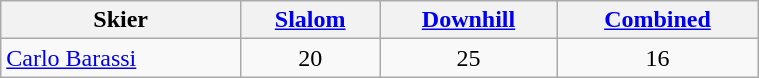<table class="wikitable" width=40% style="font-size:100%; text-align:center;">
<tr>
<th>Skier</th>
<th><a href='#'>Slalom</a></th>
<th><a href='#'>Downhill</a></th>
<th><a href='#'>Combined</a></th>
</tr>
<tr>
<td align=left><a href='#'>Carlo Barassi</a></td>
<td>20</td>
<td>25</td>
<td>16</td>
</tr>
</table>
